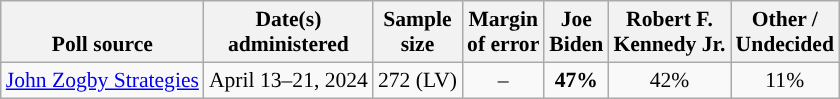<table class="wikitable sortable mw-datatable" style="font-size:90%;text-align:center;line-height:17px">
<tr valign=bottom>
<th>Poll source</th>
<th>Date(s)<br>administered</th>
<th>Sample<br>size</th>
<th>Margin<br>of error</th>
<th class="unsortable">Joe<br>Biden<br></th>
<th class="unsortable">Robert F.<br>Kennedy Jr.<br></th>
<th class="unsortable">Other /<br>Undecided</th>
</tr>
<tr>
<td style="text-align:left;"><a href='#'>John Zogby Strategies</a></td>
<td data-sort-value="2024-05-01">April 13–21, 2024</td>
<td>272 (LV)</td>
<td>–</td>
<td style="color:black;background-color:"><strong>47%</strong></td>
<td>42%</td>
<td>11%</td>
</tr>
</table>
